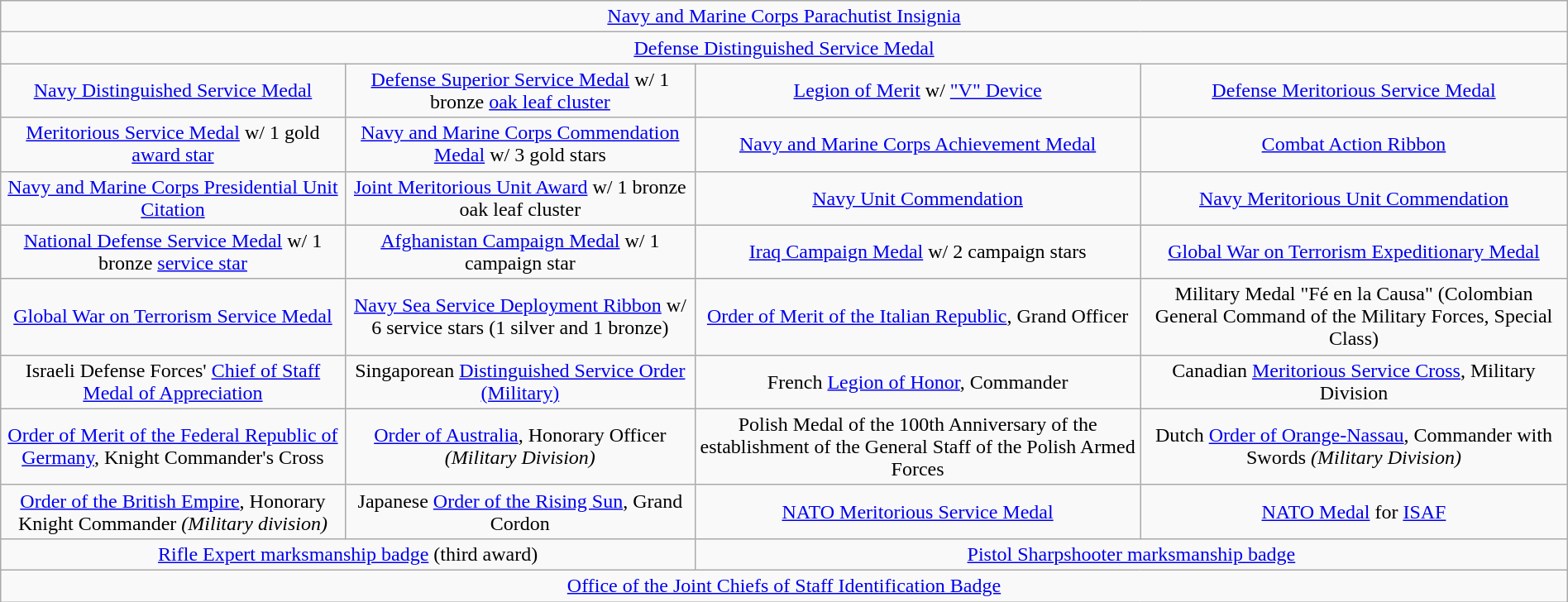<table class="wikitable" style="margin:1em auto; text-align:center;">
<tr>
<td colspan="12"><a href='#'>Navy and Marine Corps Parachutist Insignia</a></td>
</tr>
<tr>
<td colspan="12"><a href='#'>Defense Distinguished Service Medal</a></td>
</tr>
<tr>
<td colspan="3"><a href='#'>Navy Distinguished Service Medal</a></td>
<td colspan="3"><a href='#'>Defense Superior Service Medal</a> w/ 1 bronze <a href='#'>oak leaf cluster</a></td>
<td colspan="3"><a href='#'>Legion of Merit</a> w/ <a href='#'>"V" Device</a></td>
<td colspan="3"><a href='#'>Defense Meritorious Service Medal</a></td>
</tr>
<tr>
<td colspan="3"><a href='#'>Meritorious Service Medal</a> w/ 1 gold <a href='#'>award star</a></td>
<td colspan="3"><a href='#'>Navy and Marine Corps Commendation Medal</a> w/ 3 gold stars</td>
<td colspan="3"><a href='#'>Navy and Marine Corps Achievement Medal</a></td>
<td colspan="3"><a href='#'>Combat Action Ribbon</a></td>
</tr>
<tr>
<td colspan="3"><a href='#'>Navy and Marine Corps Presidential Unit Citation</a></td>
<td colspan="3"><a href='#'>Joint Meritorious Unit Award</a> w/ 1 bronze oak leaf cluster</td>
<td colspan="3"><a href='#'>Navy Unit Commendation</a></td>
<td colspan="3"><a href='#'>Navy Meritorious Unit Commendation</a></td>
</tr>
<tr>
<td colspan="3"><a href='#'>National Defense Service Medal</a> w/ 1 bronze <a href='#'>service star</a></td>
<td colspan="3"><a href='#'>Afghanistan Campaign Medal</a> w/ 1 campaign star</td>
<td colspan="3"><a href='#'>Iraq Campaign Medal</a> w/ 2 campaign stars</td>
<td colspan="3"><a href='#'>Global War on Terrorism Expeditionary Medal</a></td>
</tr>
<tr>
<td colspan="3"><a href='#'>Global War on Terrorism Service Medal</a></td>
<td colspan="3"><a href='#'>Navy Sea Service Deployment Ribbon</a> w/ 6 service stars (1 silver and 1 bronze)</td>
<td colspan="3"><a href='#'>Order of Merit of the Italian Republic</a>, Grand Officer</td>
<td colspan="3">Military Medal "Fé en la Causa" (Colombian General Command of the Military Forces, Special Class)</td>
</tr>
<tr>
<td colspan="3">Israeli Defense Forces' <a href='#'>Chief of Staff Medal of Appreciation</a></td>
<td colspan="3">Singaporean <a href='#'>Distinguished Service Order (Military)</a></td>
<td colspan="3">French <a href='#'>Legion of Honor</a>, Commander</td>
<td colspan="3">Canadian <a href='#'>Meritorious Service Cross</a>, Military Division</td>
</tr>
<tr>
<td colspan="3"><a href='#'>Order of Merit of the Federal Republic of Germany</a>, Knight Commander's Cross</td>
<td colspan="3"><a href='#'>Order of Australia</a>, Honorary Officer <em>(Military Division)</em></td>
<td colspan="3">Polish Medal of the 100th Anniversary of the establishment of the General Staff of the Polish Armed Forces</td>
<td colspan="3">Dutch <a href='#'>Order of Orange-Nassau</a>, Commander with Swords <em>(Military Division)</em></td>
</tr>
<tr>
<td colspan="3"><a href='#'>Order of the British Empire</a>, Honorary Knight Commander <em>(Military division)</em></td>
<td colspan="3">Japanese <a href='#'>Order of the Rising Sun</a>, Grand Cordon</td>
<td colspan="3"><a href='#'>NATO Meritorious Service Medal</a></td>
<td colspan="3"><a href='#'>NATO Medal</a> for <a href='#'>ISAF</a></td>
</tr>
<tr>
<td colspan="6"><a href='#'>Rifle Expert marksmanship badge</a> (third award)</td>
<td colspan="6"><a href='#'>Pistol Sharpshooter marksmanship badge</a></td>
</tr>
<tr>
<td colspan="12"><a href='#'>Office of the Joint Chiefs of Staff Identification Badge</a></td>
</tr>
</table>
